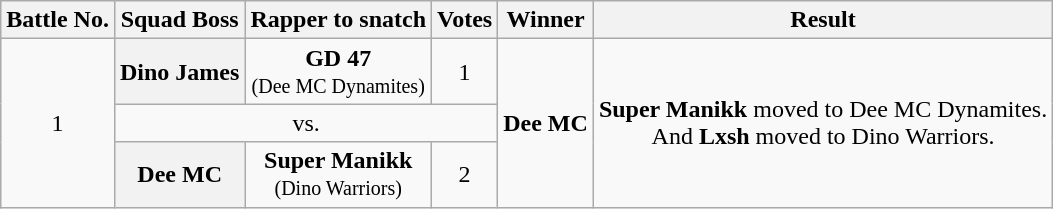<table class="wikitable" style="text-align:center">
<tr>
<th>Battle No.</th>
<th>Squad Boss</th>
<th>Rapper to snatch</th>
<th>Votes</th>
<th>Winner</th>
<th>Result</th>
</tr>
<tr>
<td rowspan="3">1</td>
<th>Dino James</th>
<td><strong>GD 47<br></strong><small>(Dee MC Dynamites)</small></td>
<td>1</td>
<td rowspan="3"><strong>Dee MC</strong></td>
<td rowspan="3"><strong>Super Manikk</strong> moved to Dee MC Dynamites.<strong><br></strong>And <strong>Lxsh</strong> moved to Dino Warriors.</td>
</tr>
<tr>
<td colspan="3">vs.</td>
</tr>
<tr>
<th>Dee MC</th>
<td><strong>Super Manikk<br></strong><small>(Dino Warriors)</small></td>
<td>2</td>
</tr>
</table>
